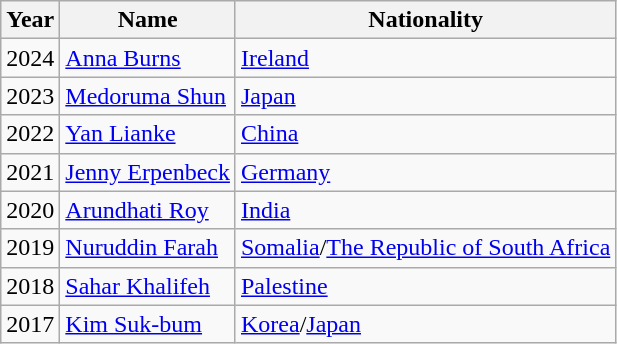<table class="wikitable sortable">
<tr>
<th>Year</th>
<th>Name</th>
<th>Nationality</th>
</tr>
<tr>
<td>2024</td>
<td><a href='#'>Anna Burns</a></td>
<td><a href='#'>Ireland</a></td>
</tr>
<tr>
<td>2023</td>
<td><a href='#'>Medoruma Shun</a></td>
<td><a href='#'>Japan</a></td>
</tr>
<tr>
<td>2022</td>
<td><a href='#'>Yan Lianke</a></td>
<td><a href='#'>China</a></td>
</tr>
<tr>
<td>2021</td>
<td><a href='#'>Jenny Erpenbeck</a></td>
<td><a href='#'>Germany</a></td>
</tr>
<tr>
<td>2020</td>
<td><a href='#'>Arundhati Roy</a></td>
<td><a href='#'>India</a></td>
</tr>
<tr>
<td>2019</td>
<td><a href='#'>Nuruddin Farah</a></td>
<td><a href='#'>Somalia</a>/<a href='#'>The Republic of South Africa</a></td>
</tr>
<tr>
<td>2018</td>
<td><a href='#'>Sahar Khalifeh</a></td>
<td><a href='#'>Palestine</a></td>
</tr>
<tr>
<td>2017</td>
<td><a href='#'>Kim Suk-bum</a></td>
<td><a href='#'>Korea</a>/<a href='#'>Japan</a></td>
</tr>
</table>
